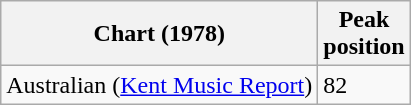<table class="wikitable sortable plainrowheaders">
<tr>
<th scope="col">Chart (1978)</th>
<th scope="col">Peak<br>position</th>
</tr>
<tr>
<td>Australian (<a href='#'>Kent Music Report</a>)</td>
<td>82</td>
</tr>
</table>
